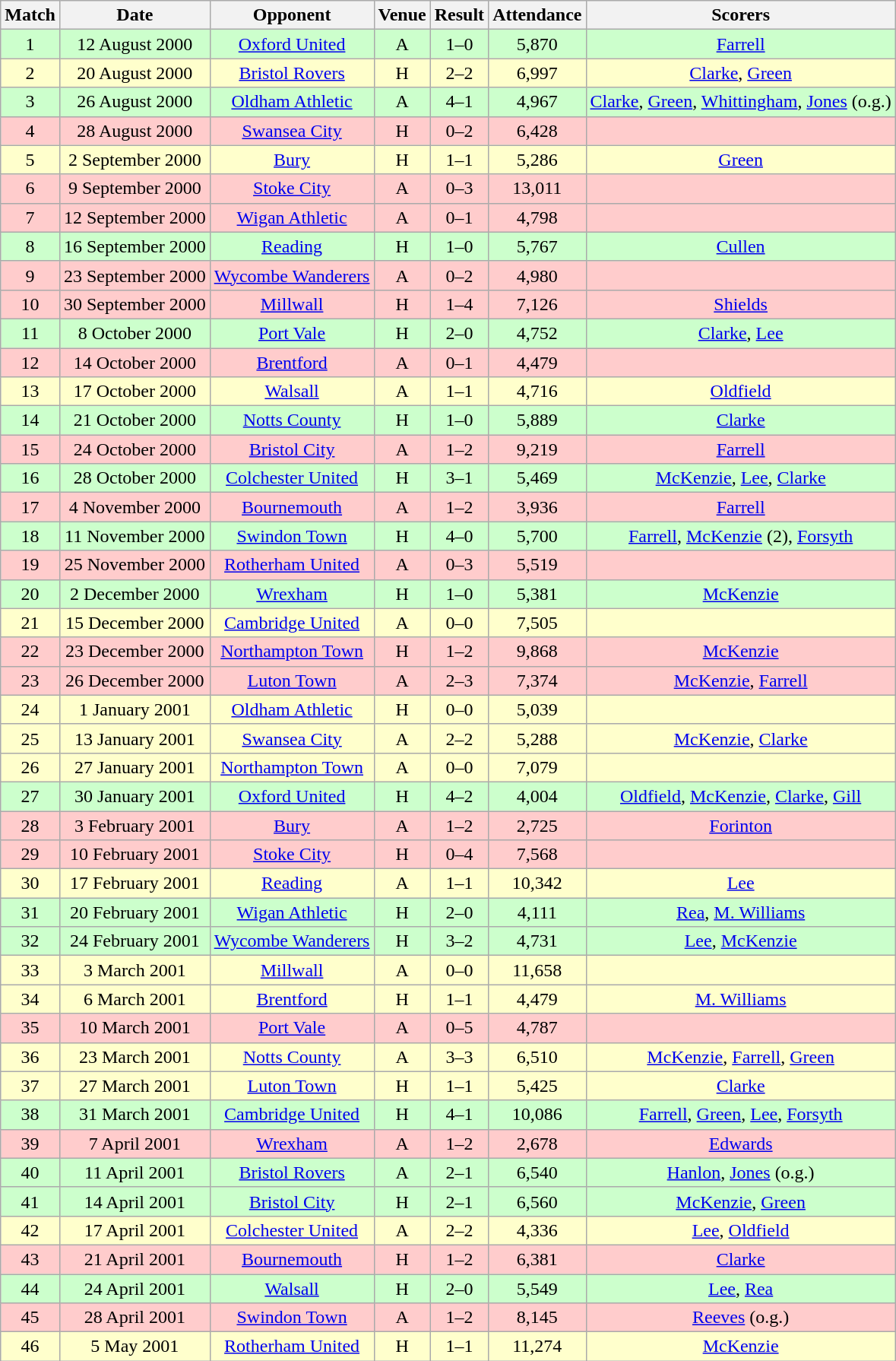<table class="wikitable" style="font-size:100%; text-align:center">
<tr>
<th>Match</th>
<th>Date</th>
<th>Opponent</th>
<th>Venue</th>
<th>Result</th>
<th>Attendance</th>
<th>Scorers</th>
</tr>
<tr style="background: #CCFFCC;">
<td>1</td>
<td>12 August 2000</td>
<td><a href='#'>Oxford United</a></td>
<td>A</td>
<td>1–0</td>
<td>5,870</td>
<td><a href='#'>Farrell</a></td>
</tr>
<tr style="background: #FFFFCC;">
<td>2</td>
<td>20 August 2000</td>
<td><a href='#'>Bristol Rovers</a></td>
<td>H</td>
<td>2–2</td>
<td>6,997</td>
<td><a href='#'>Clarke</a>, <a href='#'>Green</a></td>
</tr>
<tr style="background: #CCFFCC;">
<td>3</td>
<td>26 August 2000</td>
<td><a href='#'>Oldham Athletic</a></td>
<td>A</td>
<td>4–1</td>
<td>4,967</td>
<td><a href='#'>Clarke</a>, <a href='#'>Green</a>, <a href='#'>Whittingham</a>, <a href='#'>Jones</a> (o.g.)</td>
</tr>
<tr style="background: #FFCCCC;">
<td>4</td>
<td>28 August 2000</td>
<td><a href='#'>Swansea City</a></td>
<td>H</td>
<td>0–2</td>
<td>6,428</td>
<td></td>
</tr>
<tr style="background: #FFFFCC;">
<td>5</td>
<td>2 September 2000</td>
<td><a href='#'>Bury</a></td>
<td>H</td>
<td>1–1</td>
<td>5,286</td>
<td><a href='#'>Green</a></td>
</tr>
<tr style="background: #FFCCCC;">
<td>6</td>
<td>9 September 2000</td>
<td><a href='#'>Stoke City</a></td>
<td>A</td>
<td>0–3</td>
<td>13,011</td>
<td></td>
</tr>
<tr style="background: #FFCCCC;">
<td>7</td>
<td>12 September 2000</td>
<td><a href='#'>Wigan Athletic</a></td>
<td>A</td>
<td>0–1</td>
<td>4,798</td>
<td></td>
</tr>
<tr style="background: #CCFFCC;">
<td>8</td>
<td>16 September 2000</td>
<td><a href='#'>Reading</a></td>
<td>H</td>
<td>1–0</td>
<td>5,767</td>
<td><a href='#'>Cullen</a></td>
</tr>
<tr style="background: #FFCCCC;">
<td>9</td>
<td>23 September 2000</td>
<td><a href='#'>Wycombe Wanderers</a></td>
<td>A</td>
<td>0–2</td>
<td>4,980</td>
<td></td>
</tr>
<tr style="background: #FFCCCC;">
<td>10</td>
<td>30 September 2000</td>
<td><a href='#'>Millwall</a></td>
<td>H</td>
<td>1–4</td>
<td>7,126</td>
<td><a href='#'>Shields</a></td>
</tr>
<tr style="background: #CCFFCC;">
<td>11</td>
<td>8 October 2000</td>
<td><a href='#'>Port Vale</a></td>
<td>H</td>
<td>2–0</td>
<td>4,752</td>
<td><a href='#'>Clarke</a>, <a href='#'>Lee</a></td>
</tr>
<tr style="background: #FFCCCC;">
<td>12</td>
<td>14 October 2000</td>
<td><a href='#'>Brentford</a></td>
<td>A</td>
<td>0–1</td>
<td>4,479</td>
<td></td>
</tr>
<tr style="background: #FFFFCC;">
<td>13</td>
<td>17 October 2000</td>
<td><a href='#'>Walsall</a></td>
<td>A</td>
<td>1–1</td>
<td>4,716</td>
<td><a href='#'>Oldfield</a></td>
</tr>
<tr style="background: #CCFFCC;">
<td>14</td>
<td>21 October 2000</td>
<td><a href='#'>Notts County</a></td>
<td>H</td>
<td>1–0</td>
<td>5,889</td>
<td><a href='#'>Clarke</a></td>
</tr>
<tr style="background: #FFCCCC;">
<td>15</td>
<td>24 October 2000</td>
<td><a href='#'>Bristol City</a></td>
<td>A</td>
<td>1–2</td>
<td>9,219</td>
<td><a href='#'>Farrell</a></td>
</tr>
<tr style="background: #CCFFCC;">
<td>16</td>
<td>28 October 2000</td>
<td><a href='#'>Colchester United</a></td>
<td>H</td>
<td>3–1</td>
<td>5,469</td>
<td><a href='#'>McKenzie</a>, <a href='#'>Lee</a>, <a href='#'>Clarke</a></td>
</tr>
<tr style="background: #FFCCCC;">
<td>17</td>
<td>4 November 2000</td>
<td><a href='#'>Bournemouth</a></td>
<td>A</td>
<td>1–2</td>
<td>3,936</td>
<td><a href='#'>Farrell</a></td>
</tr>
<tr style="background: #CCFFCC;">
<td>18</td>
<td>11 November 2000</td>
<td><a href='#'>Swindon Town</a></td>
<td>H</td>
<td>4–0</td>
<td>5,700</td>
<td><a href='#'>Farrell</a>, <a href='#'>McKenzie</a> (2), <a href='#'>Forsyth</a></td>
</tr>
<tr style="background: #FFCCCC;">
<td>19</td>
<td>25 November 2000</td>
<td><a href='#'>Rotherham United</a></td>
<td>A</td>
<td>0–3</td>
<td>5,519</td>
<td></td>
</tr>
<tr style="background: #CCFFCC;">
<td>20</td>
<td>2 December 2000</td>
<td><a href='#'>Wrexham</a></td>
<td>H</td>
<td>1–0</td>
<td>5,381</td>
<td><a href='#'>McKenzie</a></td>
</tr>
<tr style="background: #FFFFCC;">
<td>21</td>
<td>15 December 2000</td>
<td><a href='#'>Cambridge United</a></td>
<td>A</td>
<td>0–0</td>
<td>7,505</td>
<td></td>
</tr>
<tr style="background: #FFCCCC;">
<td>22</td>
<td>23 December 2000</td>
<td><a href='#'>Northampton Town</a></td>
<td>H</td>
<td>1–2</td>
<td>9,868</td>
<td><a href='#'>McKenzie</a></td>
</tr>
<tr style="background: #FFCCCC;">
<td>23</td>
<td>26 December 2000</td>
<td><a href='#'>Luton Town</a></td>
<td>A</td>
<td>2–3</td>
<td>7,374</td>
<td><a href='#'>McKenzie</a>, <a href='#'>Farrell</a></td>
</tr>
<tr style="background: #FFFFCC;">
<td>24</td>
<td>1 January 2001</td>
<td><a href='#'>Oldham Athletic</a></td>
<td>H</td>
<td>0–0</td>
<td>5,039</td>
<td></td>
</tr>
<tr style="background: #FFFFCC;">
<td>25</td>
<td>13 January 2001</td>
<td><a href='#'>Swansea City</a></td>
<td>A</td>
<td>2–2</td>
<td>5,288</td>
<td><a href='#'>McKenzie</a>, <a href='#'>Clarke</a></td>
</tr>
<tr style="background: #FFFFCC;">
<td>26</td>
<td>27 January 2001</td>
<td><a href='#'>Northampton Town</a></td>
<td>A</td>
<td>0–0</td>
<td>7,079</td>
<td></td>
</tr>
<tr style="background: #CCFFCC;">
<td>27</td>
<td>30 January 2001</td>
<td><a href='#'>Oxford United</a></td>
<td>H</td>
<td>4–2</td>
<td>4,004</td>
<td><a href='#'>Oldfield</a>, <a href='#'>McKenzie</a>, <a href='#'>Clarke</a>, <a href='#'>Gill</a></td>
</tr>
<tr style="background: #FFCCCC;">
<td>28</td>
<td>3 February 2001</td>
<td><a href='#'>Bury</a></td>
<td>A</td>
<td>1–2</td>
<td>2,725</td>
<td><a href='#'>Forinton</a></td>
</tr>
<tr style="background: #FFCCCC;">
<td>29</td>
<td>10 February 2001</td>
<td><a href='#'>Stoke City</a></td>
<td>H</td>
<td>0–4</td>
<td>7,568</td>
<td></td>
</tr>
<tr style="background: #FFFFCC;">
<td>30</td>
<td>17 February 2001</td>
<td><a href='#'>Reading</a></td>
<td>A</td>
<td>1–1</td>
<td>10,342</td>
<td><a href='#'>Lee</a></td>
</tr>
<tr style="background: #CCFFCC;">
<td>31</td>
<td>20 February 2001</td>
<td><a href='#'>Wigan Athletic</a></td>
<td>H</td>
<td>2–0</td>
<td>4,111</td>
<td><a href='#'>Rea</a>, <a href='#'>M. Williams</a></td>
</tr>
<tr style="background: #CCFFCC;">
<td>32</td>
<td>24 February 2001</td>
<td><a href='#'>Wycombe Wanderers</a></td>
<td>H</td>
<td>3–2</td>
<td>4,731</td>
<td><a href='#'>Lee</a>, <a href='#'>McKenzie</a></td>
</tr>
<tr style="background: #FFFFCC;">
<td>33</td>
<td>3 March 2001</td>
<td><a href='#'>Millwall</a></td>
<td>A</td>
<td>0–0</td>
<td>11,658</td>
<td></td>
</tr>
<tr style="background: #FFFFCC;">
<td>34</td>
<td>6 March 2001</td>
<td><a href='#'>Brentford</a></td>
<td>H</td>
<td>1–1</td>
<td>4,479</td>
<td><a href='#'>M. Williams</a></td>
</tr>
<tr style="background: #FFCCCC;">
<td>35</td>
<td>10 March 2001</td>
<td><a href='#'>Port Vale</a></td>
<td>A</td>
<td>0–5</td>
<td>4,787</td>
<td></td>
</tr>
<tr style="background: #FFFFCC;">
<td>36</td>
<td>23 March 2001</td>
<td><a href='#'>Notts County</a></td>
<td>A</td>
<td>3–3</td>
<td>6,510</td>
<td><a href='#'>McKenzie</a>, <a href='#'>Farrell</a>, <a href='#'>Green</a></td>
</tr>
<tr style="background: #FFFFCC;">
<td>37</td>
<td>27 March 2001</td>
<td><a href='#'>Luton Town</a></td>
<td>H</td>
<td>1–1</td>
<td>5,425</td>
<td><a href='#'>Clarke</a></td>
</tr>
<tr style="background: #CCFFCC;">
<td>38</td>
<td>31 March 2001</td>
<td><a href='#'>Cambridge United</a></td>
<td>H</td>
<td>4–1</td>
<td>10,086</td>
<td><a href='#'>Farrell</a>, <a href='#'>Green</a>, <a href='#'>Lee</a>, <a href='#'>Forsyth</a></td>
</tr>
<tr style="background: #FFCCCC;">
<td>39</td>
<td>7 April 2001</td>
<td><a href='#'>Wrexham</a></td>
<td>A</td>
<td>1–2</td>
<td>2,678</td>
<td><a href='#'>Edwards</a></td>
</tr>
<tr style="background: #CCFFCC;">
<td>40</td>
<td>11 April 2001</td>
<td><a href='#'>Bristol Rovers</a></td>
<td>A</td>
<td>2–1</td>
<td>6,540</td>
<td><a href='#'>Hanlon</a>, <a href='#'>Jones</a> (o.g.)</td>
</tr>
<tr style="background: #CCFFCC;">
<td>41</td>
<td>14 April 2001</td>
<td><a href='#'>Bristol City</a></td>
<td>H</td>
<td>2–1</td>
<td>6,560</td>
<td><a href='#'>McKenzie</a>, <a href='#'>Green</a></td>
</tr>
<tr style="background: #FFFFCC;">
<td>42</td>
<td>17 April 2001</td>
<td><a href='#'>Colchester United</a></td>
<td>A</td>
<td>2–2</td>
<td>4,336</td>
<td><a href='#'>Lee</a>, <a href='#'>Oldfield</a></td>
</tr>
<tr style="background: #FFCCCC;">
<td>43</td>
<td>21 April 2001</td>
<td><a href='#'>Bournemouth</a></td>
<td>H</td>
<td>1–2</td>
<td>6,381</td>
<td><a href='#'>Clarke</a></td>
</tr>
<tr style="background: #CCFFCC;">
<td>44</td>
<td>24 April 2001</td>
<td><a href='#'>Walsall</a></td>
<td>H</td>
<td>2–0</td>
<td>5,549</td>
<td><a href='#'>Lee</a>, <a href='#'>Rea</a></td>
</tr>
<tr style="background: #FFCCCC;">
<td>45</td>
<td>28 April 2001</td>
<td><a href='#'>Swindon Town</a></td>
<td>A</td>
<td>1–2</td>
<td>8,145</td>
<td><a href='#'>Reeves</a> (o.g.)</td>
</tr>
<tr style="background: #FFFFCC;">
<td>46</td>
<td>5 May 2001</td>
<td><a href='#'>Rotherham United</a></td>
<td>H</td>
<td>1–1</td>
<td>11,274</td>
<td><a href='#'>McKenzie</a></td>
</tr>
</table>
